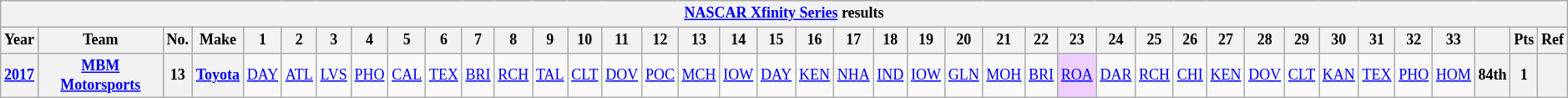<table class="wikitable" style="text-align:center; font-size:75%">
<tr>
<th colspan=40><a href='#'>NASCAR Xfinity Series</a> results</th>
</tr>
<tr>
<th>Year</th>
<th>Team</th>
<th>No.</th>
<th>Make</th>
<th>1</th>
<th>2</th>
<th>3</th>
<th>4</th>
<th>5</th>
<th>6</th>
<th>7</th>
<th>8</th>
<th>9</th>
<th>10</th>
<th>11</th>
<th>12</th>
<th>13</th>
<th>14</th>
<th>15</th>
<th>16</th>
<th>17</th>
<th>18</th>
<th>19</th>
<th>20</th>
<th>21</th>
<th>22</th>
<th>23</th>
<th>24</th>
<th>25</th>
<th>26</th>
<th>27</th>
<th>28</th>
<th>29</th>
<th>30</th>
<th>31</th>
<th>32</th>
<th>33</th>
<th></th>
<th>Pts</th>
<th>Ref</th>
</tr>
<tr>
<th><a href='#'>2017</a></th>
<th><a href='#'>MBM Motorsports</a></th>
<th>13</th>
<th><a href='#'>Toyota</a></th>
<td><a href='#'>DAY</a></td>
<td><a href='#'>ATL</a></td>
<td><a href='#'>LVS</a></td>
<td><a href='#'>PHO</a></td>
<td><a href='#'>CAL</a></td>
<td><a href='#'>TEX</a></td>
<td><a href='#'>BRI</a></td>
<td><a href='#'>RCH</a></td>
<td><a href='#'>TAL</a></td>
<td><a href='#'>CLT</a></td>
<td><a href='#'>DOV</a></td>
<td><a href='#'>POC</a></td>
<td><a href='#'>MCH</a></td>
<td><a href='#'>IOW</a></td>
<td><a href='#'>DAY</a></td>
<td><a href='#'>KEN</a></td>
<td><a href='#'>NHA</a></td>
<td><a href='#'>IND</a></td>
<td><a href='#'>IOW</a></td>
<td><a href='#'>GLN</a></td>
<td><a href='#'>MOH</a></td>
<td><a href='#'>BRI</a></td>
<td style="background:#EFCFFF;"><a href='#'>ROA</a><br></td>
<td><a href='#'>DAR</a></td>
<td><a href='#'>RCH</a></td>
<td><a href='#'>CHI</a></td>
<td><a href='#'>KEN</a></td>
<td><a href='#'>DOV</a></td>
<td><a href='#'>CLT</a></td>
<td><a href='#'>KAN</a></td>
<td><a href='#'>TEX</a></td>
<td><a href='#'>PHO</a></td>
<td><a href='#'>HOM</a></td>
<th>84th</th>
<th>1</th>
<th></th>
</tr>
</table>
